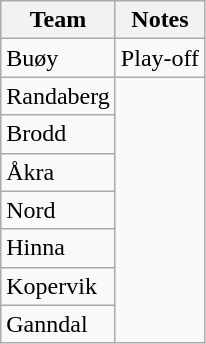<table class="wikitable">
<tr>
<th>Team</th>
<th>Notes</th>
</tr>
<tr>
<td>Buøy</td>
<td>Play-off</td>
</tr>
<tr>
<td>Randaberg</td>
</tr>
<tr>
<td>Brodd</td>
</tr>
<tr>
<td>Åkra</td>
</tr>
<tr>
<td>Nord</td>
</tr>
<tr>
<td>Hinna</td>
</tr>
<tr>
<td>Kopervik</td>
</tr>
<tr>
<td>Ganndal</td>
</tr>
</table>
